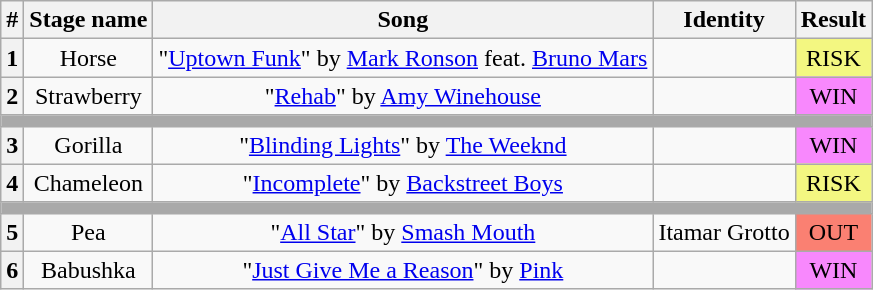<table class="wikitable plainrowheaders" style="text-align: center;">
<tr>
<th>#</th>
<th>Stage name</th>
<th>Song</th>
<th>Identity</th>
<th>Result</th>
</tr>
<tr>
<th>1</th>
<td>Horse</td>
<td>"<a href='#'>Uptown Funk</a>" by <a href='#'>Mark Ronson</a> feat. <a href='#'>Bruno Mars</a></td>
<td></td>
<td bgcolor="F3F781">RISK</td>
</tr>
<tr>
<th>2</th>
<td>Strawberry</td>
<td>"<a href='#'>Rehab</a>" by <a href='#'>Amy Winehouse</a></td>
<td></td>
<td bgcolor="F888FD">WIN</td>
</tr>
<tr>
<th colspan="5" style="background:darkgrey"></th>
</tr>
<tr>
<th>3</th>
<td>Gorilla</td>
<td>"<a href='#'>Blinding Lights</a>" by <a href='#'>The Weeknd</a></td>
<td></td>
<td bgcolor="F888FD">WIN</td>
</tr>
<tr>
<th>4</th>
<td>Chameleon</td>
<td>"<a href='#'>Incomplete</a>" by <a href='#'>Backstreet Boys</a></td>
<td></td>
<td bgcolor="F3F781">RISK</td>
</tr>
<tr>
<th colspan="5" style="background:darkgrey"></th>
</tr>
<tr>
<th>5</th>
<td>Pea</td>
<td>"<a href='#'>All Star</a>" by <a href='#'>Smash Mouth</a></td>
<td>Itamar Grotto</td>
<td bgcolor="salmon">OUT</td>
</tr>
<tr>
<th>6</th>
<td>Babushka</td>
<td>"<a href='#'>Just Give Me a Reason</a>" by <a href='#'>Pink</a></td>
<td></td>
<td bgcolor="F888FD">WIN</td>
</tr>
</table>
